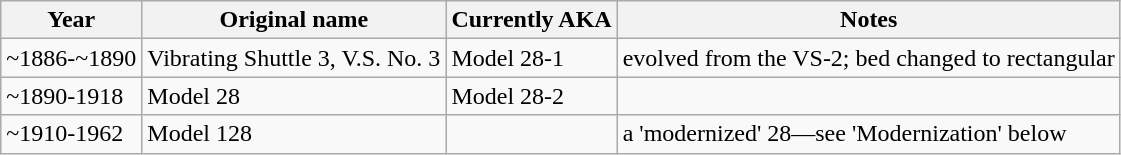<table border="1" class="wikitable" align="center">
<tr>
<th>Year</th>
<th>Original name</th>
<th>Currently AKA</th>
<th>Notes</th>
</tr>
<tr>
<td>~1886-~1890</td>
<td>Vibrating Shuttle 3, V.S. No. 3</td>
<td>Model 28-1</td>
<td>evolved from the VS-2; bed changed to rectangular</td>
</tr>
<tr>
<td>~1890-1918</td>
<td>Model 28</td>
<td>Model 28-2</td>
<td> </td>
</tr>
<tr>
<td>~1910-1962</td>
<td>Model 128</td>
<td> </td>
<td>a 'modernized' 28—see 'Modernization' below</td>
</tr>
</table>
